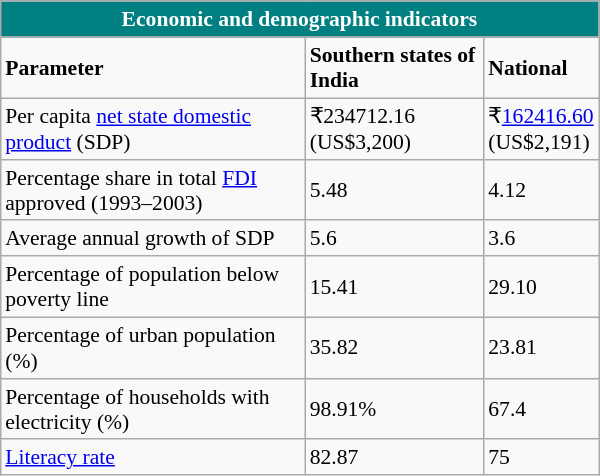<table class="wikitable collapsible" style="font-size: 0.90em; width: 400px; float: right;">
<tr>
<th colspan="3" style="background:teal; color:white; align:center;"><strong>Economic and demographic indicators</strong></th>
</tr>
<tr>
<td><strong>Parameter</strong></td>
<td><strong>Southern states of India</strong></td>
<td><strong>National</strong></td>
</tr>
<tr>
<td>Per capita <a href='#'>net state domestic product</a> (SDP)</td>
<td>₹234712.16<br>(US$3,200)</td>
<td>₹<a href='#'>162416.60</a><br>(US$2,191)</td>
</tr>
<tr>
<td>Percentage share in total <a href='#'>FDI</a> approved (1993–2003)</td>
<td>5.48</td>
<td>4.12</td>
</tr>
<tr>
<td>Average annual growth of SDP</td>
<td>5.6</td>
<td>3.6</td>
</tr>
<tr>
<td>Percentage of population below poverty line</td>
<td>15.41</td>
<td>29.10</td>
</tr>
<tr>
<td>Percentage of urban population (%)</td>
<td>35.82</td>
<td>23.81</td>
</tr>
<tr>
<td>Percentage of households with electricity (%)</td>
<td>98.91%</td>
<td>67.4</td>
</tr>
<tr>
<td><a href='#'>Literacy rate</a></td>
<td>82.87</td>
<td>75</td>
</tr>
</table>
